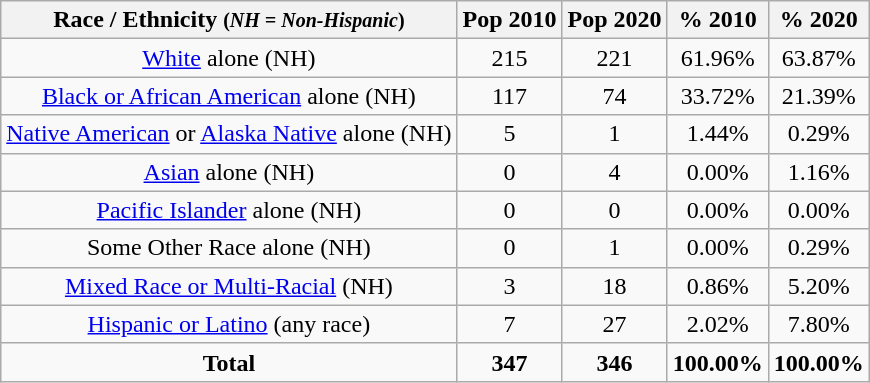<table class="wikitable" style="text-align:center;">
<tr>
<th>Race / Ethnicity <small>(<em>NH = Non-Hispanic</em>)</small></th>
<th>Pop 2010</th>
<th>Pop 2020</th>
<th>% 2010</th>
<th>% 2020</th>
</tr>
<tr>
<td><a href='#'>White</a> alone (NH)</td>
<td>215</td>
<td>221</td>
<td>61.96%</td>
<td>63.87%</td>
</tr>
<tr>
<td><a href='#'>Black or African American</a> alone (NH)</td>
<td>117</td>
<td>74</td>
<td>33.72%</td>
<td>21.39%</td>
</tr>
<tr>
<td><a href='#'>Native American</a> or <a href='#'>Alaska Native</a> alone (NH)</td>
<td>5</td>
<td>1</td>
<td>1.44%</td>
<td>0.29%</td>
</tr>
<tr>
<td><a href='#'>Asian</a> alone (NH)</td>
<td>0</td>
<td>4</td>
<td>0.00%</td>
<td>1.16%</td>
</tr>
<tr>
<td><a href='#'>Pacific Islander</a> alone (NH)</td>
<td>0</td>
<td>0</td>
<td>0.00%</td>
<td>0.00%</td>
</tr>
<tr>
<td>Some Other Race alone (NH)</td>
<td>0</td>
<td>1</td>
<td>0.00%</td>
<td>0.29%</td>
</tr>
<tr>
<td><a href='#'>Mixed Race or Multi-Racial</a> (NH)</td>
<td>3</td>
<td>18</td>
<td>0.86%</td>
<td>5.20%</td>
</tr>
<tr>
<td><a href='#'>Hispanic or Latino</a> (any race)</td>
<td>7</td>
<td>27</td>
<td>2.02%</td>
<td>7.80%</td>
</tr>
<tr>
<td><strong>Total</strong></td>
<td><strong>347</strong></td>
<td><strong>346</strong></td>
<td><strong>100.00%</strong></td>
<td><strong>100.00%</strong></td>
</tr>
</table>
